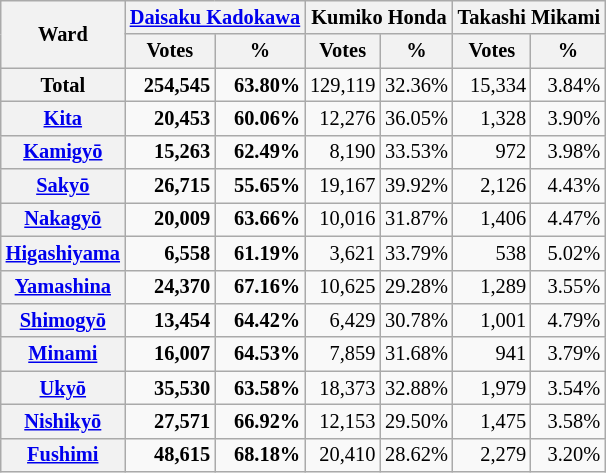<table class="wikitable sortable mw-collapsible" style="text-align:right; font-size:85%">
<tr>
<th colspan="1" rowspan="2">Ward</th>
<th colspan="2" rowspan="1"><a href='#'>Daisaku Kadokawa</a></th>
<th colspan="2" rowspan="1">Kumiko Honda</th>
<th colspan="2" rowspan="1">Takashi Mikami</th>
</tr>
<tr>
<th>Votes</th>
<th>%</th>
<th>Votes</th>
<th>%</th>
<th>Votes</th>
<th>%</th>
</tr>
<tr>
<th>Total</th>
<td><strong>254,545</strong></td>
<td><strong>63.80%</strong></td>
<td>129,119</td>
<td>32.36%</td>
<td>15,334</td>
<td>3.84%</td>
</tr>
<tr>
<th><a href='#'>Kita</a></th>
<td><strong>20,453</strong></td>
<td><strong>60.06%</strong></td>
<td>12,276</td>
<td>36.05%</td>
<td>1,328</td>
<td>3.90%</td>
</tr>
<tr>
<th><a href='#'>Kamigyō</a></th>
<td><strong>15,263</strong></td>
<td><strong>62.49%</strong></td>
<td>8,190</td>
<td>33.53%</td>
<td>972</td>
<td>3.98%</td>
</tr>
<tr>
<th><a href='#'>Sakyō</a></th>
<td><strong>26,715</strong></td>
<td><strong>55.65%</strong></td>
<td>19,167</td>
<td>39.92%</td>
<td>2,126</td>
<td>4.43%</td>
</tr>
<tr>
<th><a href='#'>Nakagyō</a></th>
<td><strong>20,009</strong></td>
<td><strong>63.66%</strong></td>
<td>10,016</td>
<td>31.87%</td>
<td>1,406</td>
<td>4.47%</td>
</tr>
<tr>
<th><a href='#'>Higashiyama</a></th>
<td><strong>6,558</strong></td>
<td><strong>61.19%</strong></td>
<td>3,621</td>
<td>33.79%</td>
<td>538</td>
<td>5.02%</td>
</tr>
<tr>
<th><a href='#'>Yamashina</a></th>
<td><strong>24,370</strong></td>
<td><strong>67.16%</strong></td>
<td>10,625</td>
<td>29.28%</td>
<td>1,289</td>
<td>3.55%</td>
</tr>
<tr>
<th><a href='#'>Shimogyō</a></th>
<td><strong>13,454</strong></td>
<td><strong>64.42%</strong></td>
<td>6,429</td>
<td>30.78%</td>
<td>1,001</td>
<td>4.79%</td>
</tr>
<tr>
<th><a href='#'>Minami</a></th>
<td><strong>16,007</strong></td>
<td><strong>64.53%</strong></td>
<td>7,859</td>
<td>31.68%</td>
<td>941</td>
<td>3.79%</td>
</tr>
<tr>
<th><a href='#'>Ukyō</a></th>
<td><strong>35,530</strong></td>
<td><strong>63.58%</strong></td>
<td>18,373</td>
<td>32.88%</td>
<td>1,979</td>
<td>3.54%</td>
</tr>
<tr>
<th><a href='#'>Nishikyō</a></th>
<td><strong>27,571</strong></td>
<td><strong>66.92%</strong></td>
<td>12,153</td>
<td>29.50%</td>
<td>1,475</td>
<td>3.58%</td>
</tr>
<tr>
<th><a href='#'>Fushimi</a></th>
<td><strong>48,615</strong></td>
<td><strong>68.18%</strong></td>
<td>20,410</td>
<td>28.62%</td>
<td>2,279</td>
<td>3.20%</td>
</tr>
</table>
